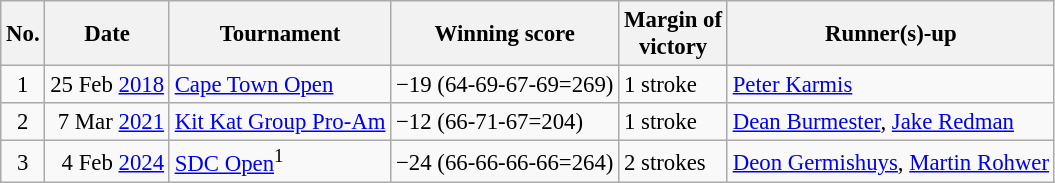<table class="wikitable" style="font-size:95%;">
<tr>
<th>No.</th>
<th>Date</th>
<th>Tournament</th>
<th>Winning score</th>
<th>Margin of<br>victory</th>
<th>Runner(s)-up</th>
</tr>
<tr>
<td align=center>1</td>
<td align=right>25 Feb <a href='#'>2018</a></td>
<td><a href='#'>Cape Town Open</a></td>
<td>−19 (64-69-67-69=269)</td>
<td>1 stroke</td>
<td> <a href='#'>Peter Karmis</a></td>
</tr>
<tr>
<td align=center>2</td>
<td align=right>7 Mar <a href='#'>2021</a></td>
<td><a href='#'>Kit Kat Group Pro-Am</a></td>
<td>−12 (66-71-67=204)</td>
<td>1 stroke</td>
<td> <a href='#'>Dean Burmester</a>,  <a href='#'>Jake Redman</a></td>
</tr>
<tr>
<td align=center>3</td>
<td align=right>4 Feb <a href='#'>2024</a></td>
<td><a href='#'>SDC Open</a><sup>1</sup></td>
<td>−24 (66-66-66-66=264)</td>
<td>2 strokes</td>
<td> <a href='#'>Deon Germishuys</a>,  <a href='#'>Martin Rohwer</a></td>
</tr>
</table>
